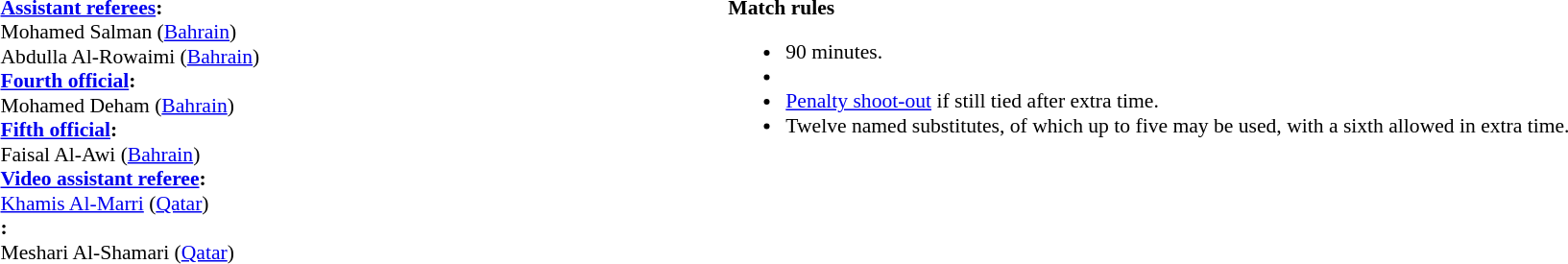<table style="width:100%; font-size:90%;">
<tr>
<td><br><strong><a href='#'>Assistant referees</a>:</strong>
<br>Mohamed Salman (<a href='#'>Bahrain</a>) 
<br>Abdulla Al-Rowaimi (<a href='#'>Bahrain</a>)
<br><strong><a href='#'>Fourth official</a>:</strong>
<br>Mohamed Deham (<a href='#'>Bahrain</a>)
<br><strong><a href='#'>Fifth official</a>:</strong>
<br>Faisal Al-Awi (<a href='#'>Bahrain</a>)
<br><strong><a href='#'>Video assistant referee</a>:</strong>
<br><a href='#'>Khamis Al-Marri</a> (<a href='#'>Qatar</a>) 
<br><strong>:</strong>
<br>Meshari Al-Shamari (<a href='#'>Qatar</a>)</td>
<td style="width:60%; vertical-align:top;"><br><strong>Match rules</strong><ul><li>90 minutes.</li><li></li><li><a href='#'>Penalty shoot-out</a> if still tied after extra time.</li><li>Twelve named substitutes, of which up to five may be used, with a sixth allowed in extra time.</li></ul></td>
</tr>
</table>
